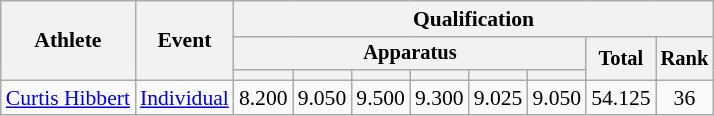<table class="wikitable" style="font-size:90%">
<tr>
<th rowspan=3>Athlete</th>
<th rowspan=3>Event</th>
<th colspan =8>Qualification</th>
</tr>
<tr style="font-size:95%">
<th colspan=6>Apparatus</th>
<th rowspan=2>Total</th>
<th rowspan=2>Rank</th>
</tr>
<tr style="font-size:95%">
<th></th>
<th></th>
<th></th>
<th></th>
<th></th>
<th></th>
</tr>
<tr align=center>
<td align=left><a href='#'>Curtis Hibbert</a></td>
<td align=left><a href='#'>Individual</a></td>
<td>8.200</td>
<td>9.050</td>
<td>9.500</td>
<td>9.300</td>
<td>9.025</td>
<td>9.050</td>
<td>54.125</td>
<td>36</td>
</tr>
</table>
